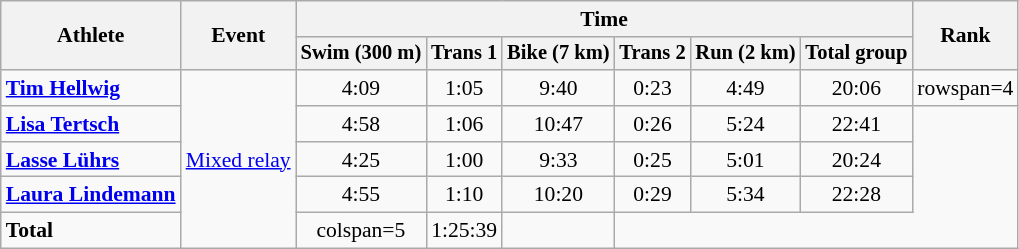<table class="wikitable" style="font-size:90%;text-align:center;">
<tr>
<th rowspan=2>Athlete</th>
<th rowspan=2>Event</th>
<th colspan=6>Time</th>
<th rowspan=2>Rank</th>
</tr>
<tr style="font-size:95%">
<th>Swim (300 m)</th>
<th>Trans 1</th>
<th>Bike (7 km)</th>
<th>Trans 2</th>
<th>Run (2 km)</th>
<th>Total group</th>
</tr>
<tr>
<td align=left><strong><a href='#'>Tim Hellwig</a></strong></td>
<td align=left rowspan=5><a href='#'>Mixed relay</a></td>
<td>4:09</td>
<td>1:05</td>
<td>9:40</td>
<td>0:23</td>
<td>4:49</td>
<td>20:06</td>
<td>rowspan=4 </td>
</tr>
<tr>
<td align=left><strong><a href='#'>Lisa Tertsch</a></strong></td>
<td>4:58</td>
<td>1:06</td>
<td>10:47</td>
<td>0:26</td>
<td>5:24</td>
<td>22:41</td>
</tr>
<tr>
<td align=left><strong><a href='#'>Lasse Lührs</a></strong></td>
<td>4:25</td>
<td>1:00</td>
<td>9:33</td>
<td>0:25</td>
<td>5:01</td>
<td>20:24</td>
</tr>
<tr>
<td align=left><strong><a href='#'>Laura Lindemann</a></strong></td>
<td>4:55</td>
<td>1:10</td>
<td>10:20</td>
<td>0:29</td>
<td>5:34</td>
<td>22:28</td>
</tr>
<tr align=center>
<td align=left><strong>Total</strong></td>
<td>colspan=5 </td>
<td>1:25:39</td>
<td></td>
</tr>
</table>
